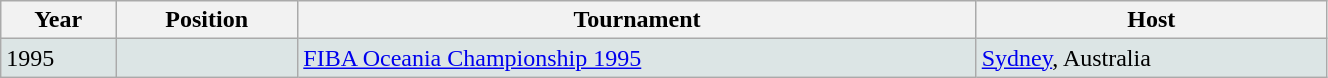<table class="wikitable" width=70%>
<tr>
<th>Year</th>
<th>Position</th>
<th>Tournament</th>
<th>Host</th>
</tr>
<tr valign="top" bgcolor="#DCE5E5">
<td>1995</td>
<td></td>
<td><a href='#'>FIBA Oceania Championship 1995</a></td>
<td><a href='#'>Sydney</a>, Australia</td>
</tr>
</table>
